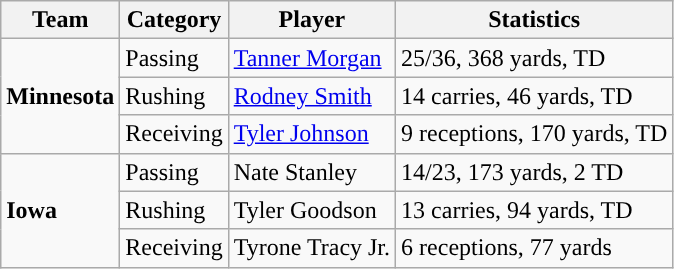<table class="wikitable" style="float: left;">
<tr>
<th>Team</th>
<th>Category</th>
<th>Player</th>
<th>Statistics</th>
</tr>
<tr>
<td rowspan=3><strong>Minnesota</strong></td>
<td>Passing</td>
<td><a href='#'>Tanner Morgan</a></td>
<td>25/36, 368 yards, TD</td>
</tr>
<tr>
<td>Rushing</td>
<td><a href='#'>Rodney Smith</a></td>
<td>14 carries, 46 yards, TD</td>
</tr>
<tr>
<td>Receiving</td>
<td><a href='#'>Tyler Johnson</a></td>
<td>9 receptions, 170 yards, TD</td>
</tr>
<tr>
<td rowspan=3><strong>Iowa</strong></td>
<td>Passing</td>
<td>Nate Stanley</td>
<td>14/23, 173 yards, 2 TD</td>
</tr>
<tr>
<td>Rushing</td>
<td>Tyler Goodson</td>
<td>13 carries, 94 yards, TD</td>
</tr>
<tr>
<td>Receiving</td>
<td>Tyrone Tracy Jr.</td>
<td>6 receptions, 77 yards</td>
</tr>
</table>
